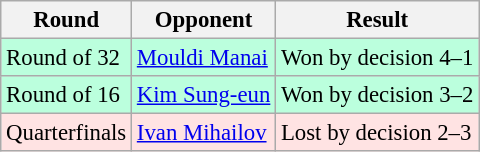<table class="wikitable" style="font-size:95%">
<tr>
<th>Round</th>
<th>Opponent</th>
<th>Result</th>
</tr>
<tr bgcolor=#bfd>
<td>Round of 32</td>
<td> <a href='#'>Mouldi Manai</a></td>
<td>Won by decision 4–1</td>
</tr>
<tr bgcolor=#bfd>
<td>Round of 16</td>
<td> <a href='#'>Kim Sung-eun</a></td>
<td>Won by decision 3–2</td>
</tr>
<tr bgcolor=#ffe3e3>
<td>Quarterfinals</td>
<td> <a href='#'>Ivan Mihailov</a></td>
<td>Lost by decision 2–3</td>
</tr>
</table>
